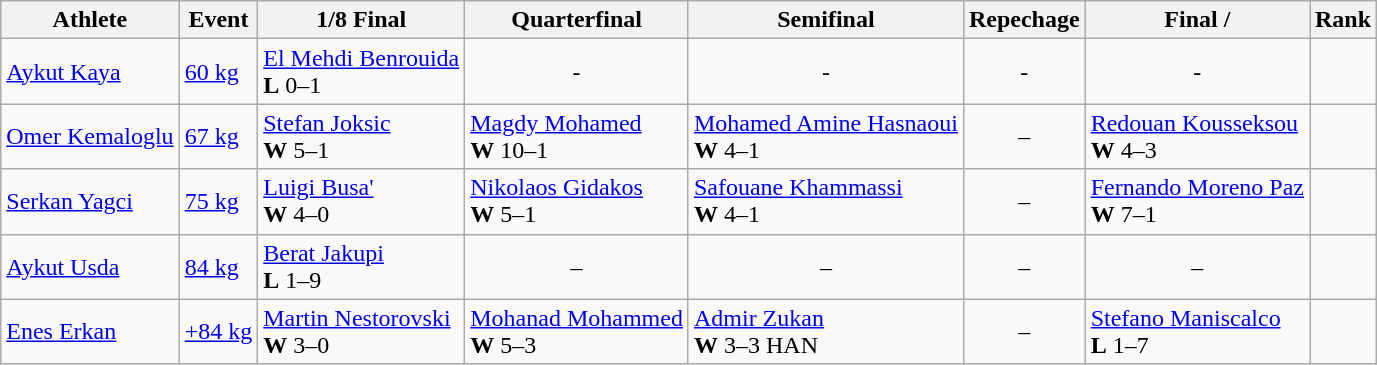<table class="wikitable">
<tr>
<th>Athlete</th>
<th>Event</th>
<th>1/8 Final</th>
<th>Quarterfinal</th>
<th>Semifinal</th>
<th>Repechage</th>
<th>Final / </th>
<th>Rank</th>
</tr>
<tr>
<td><a href='#'>Aykut Kaya</a></td>
<td><a href='#'>60 kg</a></td>
<td> <a href='#'>El Mehdi Benrouida</a> <br> <strong>L</strong> 0–1</td>
<td align=center>-</td>
<td align=center>-</td>
<td align=center>-</td>
<td align=center>-</td>
<td></td>
</tr>
<tr>
<td><a href='#'>Omer Kemaloglu</a></td>
<td><a href='#'>67 kg</a></td>
<td> <a href='#'>Stefan Joksic</a> <br> <strong>W</strong> 5–1</td>
<td> <a href='#'>Magdy Mohamed</a> <br> <strong>W</strong> 10–1</td>
<td> <a href='#'>Mohamed Amine Hasnaoui</a> <br> <strong>W</strong> 4–1</td>
<td align=center>–</td>
<td> <a href='#'>Redouan Kousseksou</a> <br> <strong>W</strong> 4–3</td>
<td align=center></td>
</tr>
<tr>
<td><a href='#'>Serkan Yagci</a></td>
<td><a href='#'>75 kg</a></td>
<td> <a href='#'>Luigi Busa'</a> <br> <strong>W</strong> 4–0</td>
<td> <a href='#'>Nikolaos Gidakos</a> <br> <strong>W</strong> 5–1</td>
<td> <a href='#'>Safouane Khammassi</a> <br> <strong>W</strong> 4–1</td>
<td align=center>–</td>
<td> <a href='#'>Fernando Moreno Paz</a> <br> <strong>W</strong> 7–1</td>
<td align=center></td>
</tr>
<tr>
<td><a href='#'>Aykut Usda</a></td>
<td><a href='#'>84 kg</a></td>
<td> <a href='#'>Berat Jakupi</a> <br> <strong>L</strong> 1–9</td>
<td align=center>–</td>
<td align=center>–</td>
<td align=center>–</td>
<td align=center>–</td>
<td></td>
</tr>
<tr>
<td><a href='#'>Enes Erkan</a></td>
<td><a href='#'>+84 kg</a></td>
<td> <a href='#'>Martin Nestorovski</a> <br> <strong>W</strong> 3–0</td>
<td> <a href='#'>Mohanad Mohammed</a> <br> <strong>W</strong> 5–3</td>
<td> <a href='#'>Admir Zukan</a> <br> <strong>W</strong> 3–3 HAN</td>
<td align=center>–</td>
<td> <a href='#'>Stefano Maniscalco</a> <br> <strong>L</strong> 1–7</td>
<td align=center></td>
</tr>
</table>
